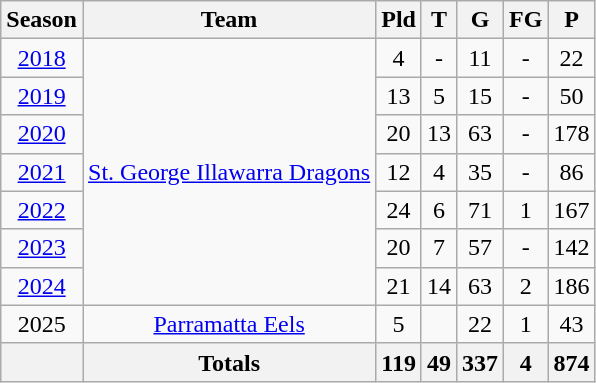<table class="wikitable" style="border-collapse:collapse;text-align:center">
<tr>
<th>Season</th>
<th>Team</th>
<th>Pld</th>
<th>T</th>
<th>G</th>
<th>FG</th>
<th>P</th>
</tr>
<tr>
<td><a href='#'>2018</a></td>
<td rowspan="7"> <a href='#'>St. George Illawarra Dragons</a></td>
<td>4</td>
<td>-</td>
<td>11</td>
<td>-</td>
<td>22</td>
</tr>
<tr>
<td><a href='#'>2019</a></td>
<td>13</td>
<td>5</td>
<td>15</td>
<td>-</td>
<td>50</td>
</tr>
<tr>
<td><a href='#'>2020</a></td>
<td>20</td>
<td>13</td>
<td>63</td>
<td>-</td>
<td>178</td>
</tr>
<tr>
<td><a href='#'>2021</a></td>
<td>12</td>
<td>4</td>
<td>35</td>
<td>-</td>
<td>86</td>
</tr>
<tr>
<td><a href='#'>2022</a></td>
<td>24</td>
<td>6</td>
<td>71</td>
<td>1</td>
<td>167</td>
</tr>
<tr>
<td><a href='#'>2023</a></td>
<td>20</td>
<td>7</td>
<td>57</td>
<td>-</td>
<td>142</td>
</tr>
<tr>
<td><a href='#'>2024</a></td>
<td>21</td>
<td>14</td>
<td>63</td>
<td>2</td>
<td>186</td>
</tr>
<tr>
<td>2025</td>
<td> <a href='#'>Parramatta Eels</a></td>
<td>5</td>
<td></td>
<td>22</td>
<td>1</td>
<td>43</td>
</tr>
<tr>
<th></th>
<th>Totals</th>
<th>119</th>
<th>49</th>
<th>337</th>
<th>4</th>
<th>874</th>
</tr>
</table>
